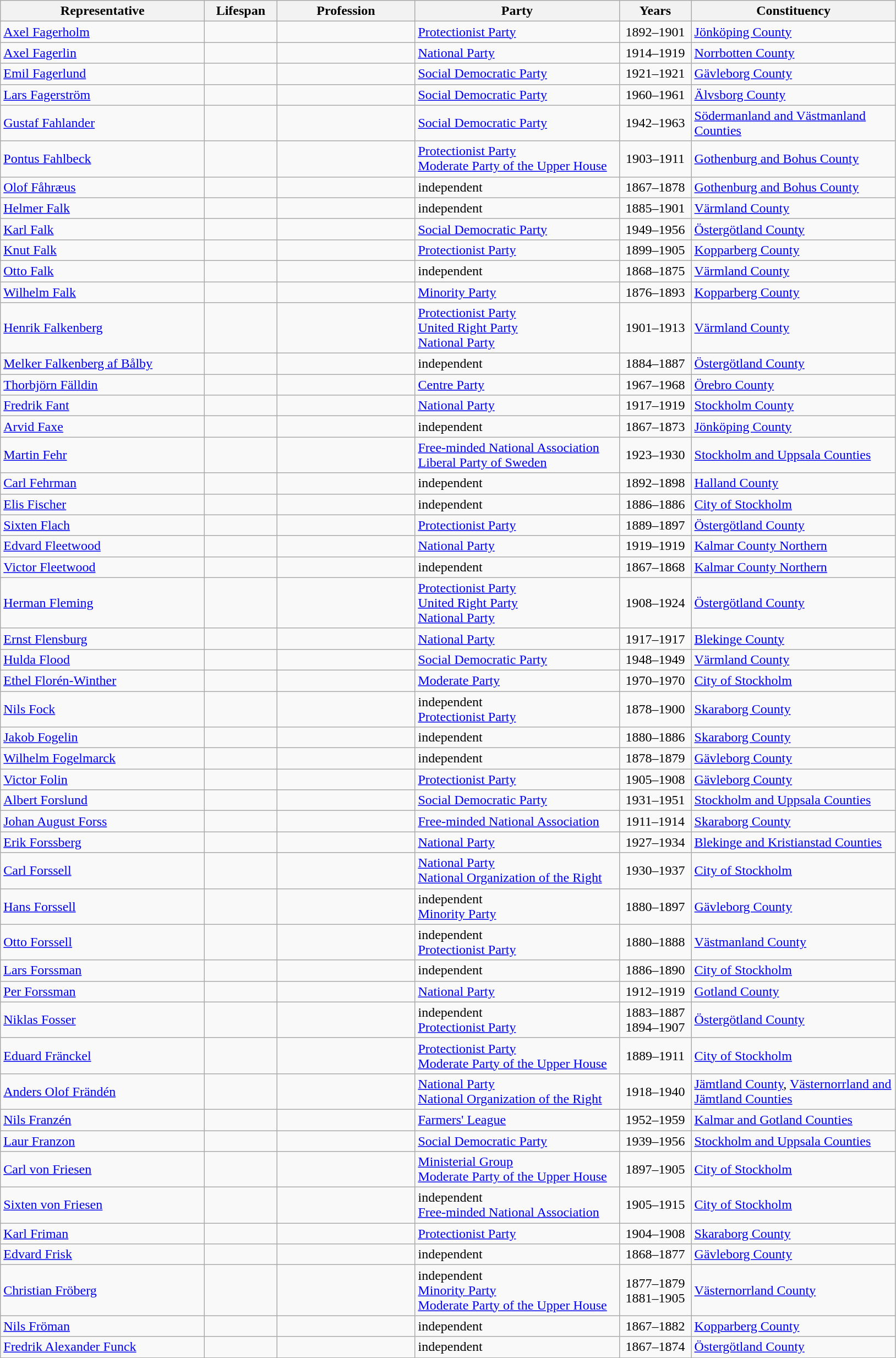<table class="wikitable">
<tr>
<th style="width:15em">Representative</th>
<th style="width:5em">Lifespan</th>
<th style="width:10em">Profession</th>
<th style="width:15em">Party</th>
<th style="width:5em">Years</th>
<th style="width:15em">Constituency</th>
</tr>
<tr>
<td><a href='#'>Axel Fagerholm</a></td>
<td align=center></td>
<td></td>
<td> <a href='#'>Protectionist Party</a></td>
<td align=center>1892–1901</td>
<td><a href='#'>Jönköping County</a></td>
</tr>
<tr>
<td><a href='#'>Axel Fagerlin</a></td>
<td align=center></td>
<td></td>
<td> <a href='#'>National Party</a></td>
<td align=center>1914–1919</td>
<td><a href='#'>Norrbotten County</a></td>
</tr>
<tr>
<td><a href='#'>Emil Fagerlund</a></td>
<td align=center></td>
<td></td>
<td> <a href='#'>Social Democratic Party</a></td>
<td align=center>1921–1921</td>
<td><a href='#'>Gävleborg County</a></td>
</tr>
<tr>
<td><a href='#'>Lars Fagerström</a></td>
<td align=center></td>
<td></td>
<td> <a href='#'>Social Democratic Party</a></td>
<td align=center>1960–1961</td>
<td><a href='#'>Älvsborg County</a></td>
</tr>
<tr>
<td><a href='#'>Gustaf Fahlander</a></td>
<td align=center></td>
<td></td>
<td> <a href='#'>Social Democratic Party</a></td>
<td align=center>1942–1963</td>
<td><a href='#'>Södermanland and Västmanland Counties</a></td>
</tr>
<tr>
<td><a href='#'>Pontus Fahlbeck</a></td>
<td align=center></td>
<td></td>
<td> <a href='#'>Protectionist Party</a><br> <a href='#'>Moderate Party of the Upper House</a></td>
<td align=center>1903–1911</td>
<td><a href='#'>Gothenburg and Bohus County</a></td>
</tr>
<tr>
<td><a href='#'>Olof Fåhræus</a></td>
<td align=center></td>
<td></td>
<td> independent</td>
<td align=center>1867–1878</td>
<td><a href='#'>Gothenburg and Bohus County</a></td>
</tr>
<tr>
<td><a href='#'>Helmer Falk</a></td>
<td align=center></td>
<td></td>
<td> independent</td>
<td align=center>1885–1901</td>
<td><a href='#'>Värmland County</a></td>
</tr>
<tr>
<td><a href='#'>Karl Falk</a></td>
<td align=center></td>
<td></td>
<td> <a href='#'>Social Democratic Party</a></td>
<td align=center>1949–1956</td>
<td><a href='#'>Östergötland County</a></td>
</tr>
<tr>
<td><a href='#'>Knut Falk</a></td>
<td align=center></td>
<td></td>
<td> <a href='#'>Protectionist Party</a></td>
<td align=center>1899–1905</td>
<td><a href='#'>Kopparberg County</a></td>
</tr>
<tr>
<td><a href='#'>Otto Falk</a></td>
<td align=center></td>
<td></td>
<td> independent</td>
<td align=center>1868–1875</td>
<td><a href='#'>Värmland County</a></td>
</tr>
<tr>
<td><a href='#'>Wilhelm Falk</a></td>
<td align=center></td>
<td></td>
<td> <a href='#'>Minority Party</a></td>
<td align=center>1876–1893</td>
<td><a href='#'>Kopparberg County</a></td>
</tr>
<tr>
<td><a href='#'>Henrik Falkenberg</a></td>
<td align=center></td>
<td></td>
<td> <a href='#'>Protectionist Party</a><br> <a href='#'>United Right Party</a><br> <a href='#'>National Party</a></td>
<td align=center>1901–1913</td>
<td><a href='#'>Värmland County</a></td>
</tr>
<tr>
<td><a href='#'>Melker Falkenberg af Bålby</a></td>
<td align=center></td>
<td></td>
<td> independent</td>
<td align=center>1884–1887</td>
<td><a href='#'>Östergötland County</a></td>
</tr>
<tr>
<td><a href='#'>Thorbjörn Fälldin</a></td>
<td align=center></td>
<td></td>
<td> <a href='#'>Centre Party</a></td>
<td align=center>1967–1968</td>
<td><a href='#'>Örebro County</a></td>
</tr>
<tr>
<td><a href='#'>Fredrik Fant</a></td>
<td align=center></td>
<td></td>
<td> <a href='#'>National Party</a></td>
<td align=center>1917–1919</td>
<td><a href='#'>Stockholm County</a></td>
</tr>
<tr>
<td><a href='#'>Arvid Faxe</a></td>
<td align=center></td>
<td></td>
<td> independent</td>
<td align=center>1867–1873</td>
<td><a href='#'>Jönköping County</a></td>
</tr>
<tr>
<td><a href='#'>Martin Fehr</a></td>
<td align=center></td>
<td></td>
<td> <a href='#'>Free-minded National Association</a><br> <a href='#'>Liberal Party of Sweden</a></td>
<td align=center>1923–1930</td>
<td><a href='#'>Stockholm and Uppsala Counties</a></td>
</tr>
<tr>
<td><a href='#'>Carl Fehrman</a></td>
<td align=center></td>
<td></td>
<td> independent</td>
<td align=center>1892–1898</td>
<td><a href='#'>Halland County</a></td>
</tr>
<tr>
<td><a href='#'>Elis Fischer</a></td>
<td align=center></td>
<td></td>
<td> independent</td>
<td align=center>1886–1886</td>
<td><a href='#'>City of Stockholm</a></td>
</tr>
<tr>
<td><a href='#'>Sixten Flach</a></td>
<td align=center></td>
<td></td>
<td> <a href='#'>Protectionist Party</a></td>
<td align=center>1889–1897</td>
<td><a href='#'>Östergötland County</a></td>
</tr>
<tr>
<td><a href='#'>Edvard Fleetwood</a></td>
<td align=center></td>
<td></td>
<td> <a href='#'>National Party</a></td>
<td align=center>1919–1919</td>
<td><a href='#'>Kalmar County Northern</a></td>
</tr>
<tr>
<td><a href='#'>Victor Fleetwood</a></td>
<td align=center></td>
<td></td>
<td> independent</td>
<td align=center>1867–1868</td>
<td><a href='#'>Kalmar County Northern</a></td>
</tr>
<tr>
<td><a href='#'>Herman Fleming</a></td>
<td align=center></td>
<td></td>
<td> <a href='#'>Protectionist Party</a><br> <a href='#'>United Right Party</a><br> <a href='#'>National Party</a></td>
<td align=center>1908–1924</td>
<td><a href='#'>Östergötland County</a></td>
</tr>
<tr>
<td><a href='#'>Ernst Flensburg</a></td>
<td align=center></td>
<td></td>
<td> <a href='#'>National Party</a></td>
<td align=center>1917–1917</td>
<td><a href='#'>Blekinge County</a></td>
</tr>
<tr>
<td><a href='#'>Hulda Flood</a></td>
<td align=center></td>
<td></td>
<td> <a href='#'>Social Democratic Party</a></td>
<td align=center>1948–1949</td>
<td><a href='#'>Värmland County</a></td>
</tr>
<tr>
<td><a href='#'>Ethel Florén-Winther</a></td>
<td align=center></td>
<td></td>
<td> <a href='#'>Moderate Party</a></td>
<td align=center>1970–1970</td>
<td><a href='#'>City of Stockholm</a></td>
</tr>
<tr>
<td><a href='#'>Nils Fock</a></td>
<td align=center></td>
<td></td>
<td> independent<br> <a href='#'>Protectionist Party</a></td>
<td align=center>1878–1900</td>
<td><a href='#'>Skaraborg County</a></td>
</tr>
<tr>
<td><a href='#'>Jakob Fogelin</a></td>
<td align=center></td>
<td></td>
<td> independent</td>
<td align=center>1880–1886</td>
<td><a href='#'>Skaraborg County</a></td>
</tr>
<tr>
<td><a href='#'>Wilhelm Fogelmarck</a></td>
<td align=center></td>
<td></td>
<td> independent</td>
<td align=center>1878–1879</td>
<td><a href='#'>Gävleborg County</a></td>
</tr>
<tr>
<td><a href='#'>Victor Folin</a></td>
<td align=center></td>
<td></td>
<td> <a href='#'>Protectionist Party</a></td>
<td align=center>1905–1908</td>
<td><a href='#'>Gävleborg County</a></td>
</tr>
<tr>
<td><a href='#'>Albert Forslund</a></td>
<td align=center></td>
<td></td>
<td> <a href='#'>Social Democratic Party</a></td>
<td align=center>1931–1951</td>
<td><a href='#'>Stockholm and Uppsala Counties</a></td>
</tr>
<tr>
<td><a href='#'>Johan August Forss</a></td>
<td align=center></td>
<td></td>
<td> <a href='#'>Free-minded National Association</a></td>
<td align=center>1911–1914</td>
<td><a href='#'>Skaraborg County</a></td>
</tr>
<tr>
<td><a href='#'>Erik Forssberg</a></td>
<td align=center></td>
<td></td>
<td> <a href='#'>National Party</a></td>
<td align=center>1927–1934</td>
<td><a href='#'>Blekinge and Kristianstad Counties</a></td>
</tr>
<tr>
<td><a href='#'>Carl Forssell</a></td>
<td align=center></td>
<td></td>
<td> <a href='#'>National Party</a><br> <a href='#'>National Organization of the Right</a></td>
<td align=center>1930–1937</td>
<td><a href='#'>City of Stockholm</a></td>
</tr>
<tr>
<td><a href='#'>Hans Forssell</a></td>
<td align=center></td>
<td></td>
<td> independent<br> <a href='#'>Minority Party</a></td>
<td align=center>1880–1897</td>
<td><a href='#'>Gävleborg County</a></td>
</tr>
<tr>
<td><a href='#'>Otto Forssell</a></td>
<td align=center></td>
<td></td>
<td> independent<br> <a href='#'>Protectionist Party</a></td>
<td align=center>1880–1888</td>
<td><a href='#'>Västmanland County</a></td>
</tr>
<tr>
<td><a href='#'>Lars Forssman</a></td>
<td align=center></td>
<td></td>
<td> independent</td>
<td align=center>1886–1890</td>
<td><a href='#'>City of Stockholm</a></td>
</tr>
<tr>
<td><a href='#'>Per Forssman</a></td>
<td align=center></td>
<td></td>
<td> <a href='#'>National Party</a></td>
<td align=center>1912–1919</td>
<td><a href='#'>Gotland County</a></td>
</tr>
<tr>
<td><a href='#'>Niklas Fosser</a></td>
<td align=center></td>
<td></td>
<td> independent<br> <a href='#'>Protectionist Party</a></td>
<td align=center>1883–1887<br>1894–1907</td>
<td><a href='#'>Östergötland County</a></td>
</tr>
<tr>
<td><a href='#'>Eduard Fränckel</a></td>
<td align=center></td>
<td></td>
<td> <a href='#'>Protectionist Party</a><br> <a href='#'>Moderate Party of the Upper House</a></td>
<td align=center>1889–1911</td>
<td><a href='#'>City of Stockholm</a></td>
</tr>
<tr>
<td><a href='#'>Anders Olof Frändén</a></td>
<td align=center></td>
<td></td>
<td> <a href='#'>National Party</a><br> <a href='#'>National Organization of the Right</a></td>
<td align=center>1918–1940</td>
<td><a href='#'>Jämtland County</a>, <a href='#'>Västernorrland and Jämtland Counties</a></td>
</tr>
<tr>
<td><a href='#'>Nils Franzén</a></td>
<td align=center></td>
<td></td>
<td> <a href='#'>Farmers' League</a></td>
<td align=center>1952–1959</td>
<td><a href='#'>Kalmar and Gotland Counties</a></td>
</tr>
<tr>
<td><a href='#'>Laur Franzon</a></td>
<td align=center></td>
<td></td>
<td> <a href='#'>Social Democratic Party</a></td>
<td align=center>1939–1956</td>
<td><a href='#'>Stockholm and Uppsala Counties</a></td>
</tr>
<tr>
<td><a href='#'>Carl von Friesen</a></td>
<td align=center></td>
<td></td>
<td> <a href='#'>Ministerial Group</a><br> <a href='#'>Moderate Party of the Upper House</a></td>
<td align=center>1897–1905</td>
<td><a href='#'>City of Stockholm</a></td>
</tr>
<tr>
<td><a href='#'>Sixten von Friesen</a></td>
<td align=center></td>
<td></td>
<td> independent<br> <a href='#'>Free-minded National Association</a></td>
<td align=center>1905–1915</td>
<td><a href='#'>City of Stockholm</a></td>
</tr>
<tr>
<td><a href='#'>Karl Friman</a></td>
<td align=center></td>
<td></td>
<td> <a href='#'>Protectionist Party</a></td>
<td align=center>1904–1908</td>
<td><a href='#'>Skaraborg County</a></td>
</tr>
<tr>
<td><a href='#'>Edvard Frisk</a></td>
<td align=center></td>
<td></td>
<td> independent</td>
<td align=center>1868–1877</td>
<td><a href='#'>Gävleborg County</a></td>
</tr>
<tr>
<td><a href='#'>Christian Fröberg</a></td>
<td align=center></td>
<td></td>
<td> independent<br> <a href='#'>Minority Party</a><br> <a href='#'>Moderate Party of the Upper House</a></td>
<td align=center>1877–1879<br>1881–1905</td>
<td><a href='#'>Västernorrland County</a></td>
</tr>
<tr>
<td><a href='#'>Nils Fröman</a></td>
<td align=center></td>
<td></td>
<td> independent</td>
<td align=center>1867–1882</td>
<td><a href='#'>Kopparberg County</a></td>
</tr>
<tr>
<td><a href='#'>Fredrik Alexander Funck</a></td>
<td align=center></td>
<td></td>
<td> independent</td>
<td align=center>1867–1874</td>
<td><a href='#'>Östergötland County</a></td>
</tr>
</table>
